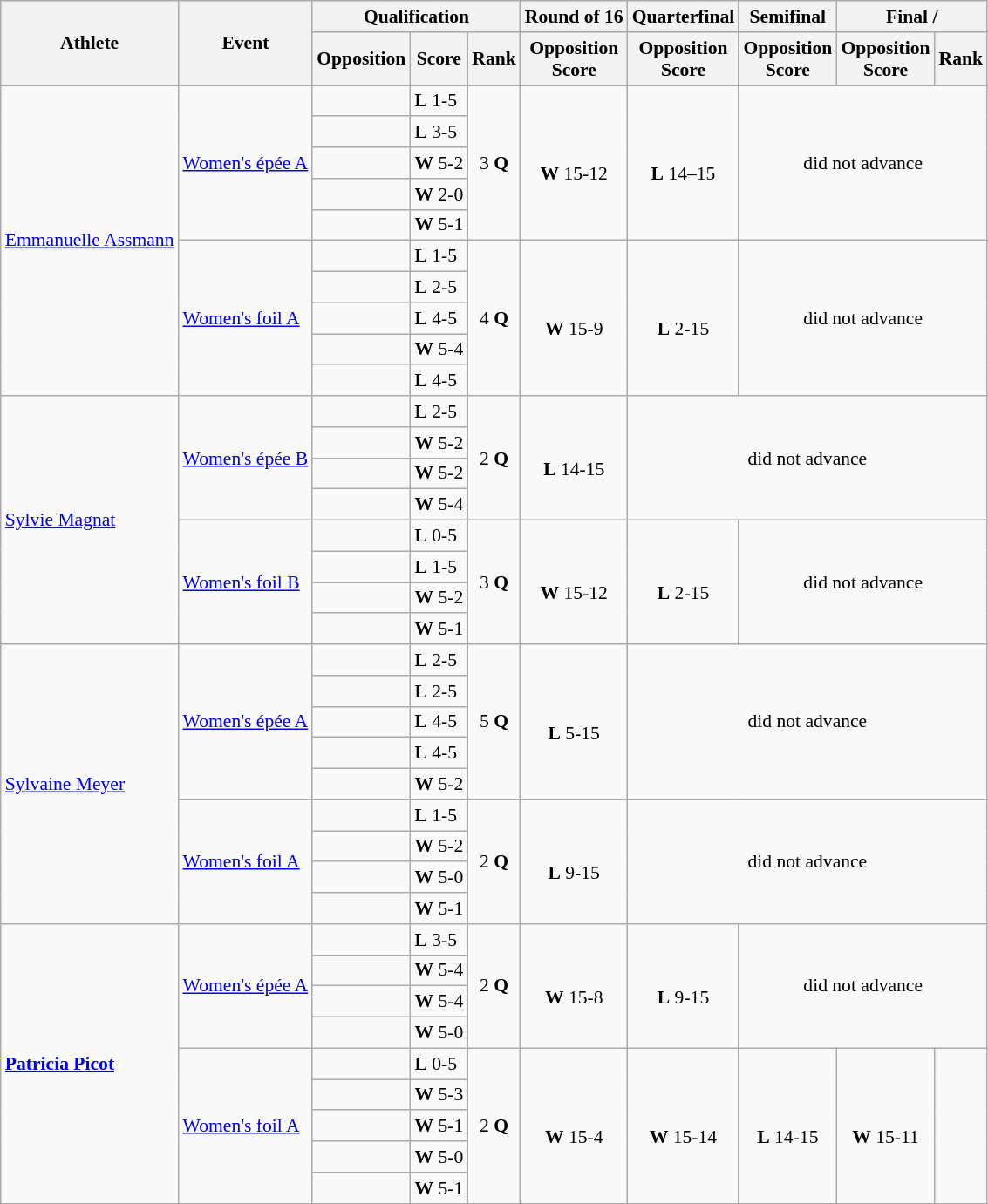<table class=wikitable style="font-size:90%">
<tr>
<th rowspan="2">Athlete</th>
<th rowspan="2">Event</th>
<th colspan="3">Qualification</th>
<th>Round of 16</th>
<th>Quarterfinal</th>
<th>Semifinal</th>
<th colspan="2">Final / </th>
</tr>
<tr>
<th>Opposition</th>
<th>Score</th>
<th>Rank</th>
<th>Opposition<br>Score</th>
<th>Opposition<br>Score</th>
<th>Opposition<br>Score</th>
<th>Opposition<br>Score</th>
<th>Rank</th>
</tr>
<tr>
<td rowspan=10><a href='#'>Emmanuelle Assmann</a></td>
<td rowspan=5><a href='#'>Women's épée A</a></td>
<td></td>
<td><strong>L</strong> 1-5</td>
<td align="center" rowspan=5>3 <strong>Q</strong></td>
<td align="center" rowspan=5><br><strong>W</strong> 15-12</td>
<td align="center" rowspan=5><br><strong>L</strong> 14–15</td>
<td align="center" rowspan=5 colspan=3>did not advance</td>
</tr>
<tr>
<td></td>
<td><strong>L</strong> 3-5</td>
</tr>
<tr>
<td></td>
<td><strong>W</strong> 5-2</td>
</tr>
<tr>
<td></td>
<td><strong>W</strong> 2-0</td>
</tr>
<tr>
<td></td>
<td><strong>W</strong> 5-1</td>
</tr>
<tr>
<td rowspan=5><a href='#'>Women's foil A</a></td>
<td></td>
<td><strong>L</strong> 1-5</td>
<td align="center" rowspan=5>4 <strong>Q</strong></td>
<td align="center" rowspan=5><br><strong>W</strong> 15-9</td>
<td align="center" rowspan=5><br><strong>L</strong> 2-15</td>
<td align="center" rowspan=5 colspan=3>did not advance</td>
</tr>
<tr>
<td></td>
<td><strong>L</strong> 2-5</td>
</tr>
<tr>
<td></td>
<td><strong>L</strong> 4-5</td>
</tr>
<tr>
<td></td>
<td><strong>W</strong> 5-4</td>
</tr>
<tr>
<td></td>
<td><strong>L</strong> 4-5</td>
</tr>
<tr>
<td rowspan=8><a href='#'>Sylvie Magnat</a></td>
<td rowspan=4><a href='#'>Women's épée B</a></td>
<td></td>
<td><strong>L</strong> 2-5</td>
<td align="center" rowspan=4>2 <strong>Q</strong></td>
<td align="center" rowspan=4><br><strong>L</strong> 14-15</td>
<td align="center" rowspan=4 colspan=4>did not advance</td>
</tr>
<tr>
<td></td>
<td><strong>W</strong> 5-2</td>
</tr>
<tr>
<td></td>
<td><strong>W</strong> 5-2</td>
</tr>
<tr>
<td></td>
<td><strong>W</strong> 5-4</td>
</tr>
<tr>
<td rowspan=4><a href='#'>Women's foil B</a></td>
<td></td>
<td><strong>L</strong> 0-5</td>
<td align="center" rowspan=4>3 <strong>Q</strong></td>
<td align="center" rowspan=4><br><strong>W</strong> 15-12</td>
<td align="center" rowspan=4><br><strong>L</strong> 2-15</td>
<td align="center" rowspan=4 colspan=3>did not advance</td>
</tr>
<tr>
<td></td>
<td><strong>L</strong> 1-5</td>
</tr>
<tr>
<td></td>
<td><strong>W</strong> 5-2</td>
</tr>
<tr>
<td></td>
<td><strong>W</strong> 5-1</td>
</tr>
<tr>
<td rowspan=9><a href='#'>Sylvaine Meyer</a></td>
<td rowspan=5><a href='#'>Women's épée A</a></td>
<td></td>
<td><strong>L</strong> 2-5</td>
<td align="center" rowspan=5>5 <strong>Q</strong></td>
<td align="center" rowspan=5><br><strong>L</strong> 5-15</td>
<td align="center" rowspan=5 colspan=4>did not advance</td>
</tr>
<tr>
<td></td>
<td><strong>L</strong> 2-5</td>
</tr>
<tr>
<td></td>
<td><strong>L</strong> 4-5</td>
</tr>
<tr>
<td></td>
<td><strong>L</strong> 4-5</td>
</tr>
<tr>
<td></td>
<td><strong>W</strong> 5-2</td>
</tr>
<tr>
<td rowspan=4><a href='#'>Women's foil A</a></td>
<td></td>
<td><strong>L</strong> 1-5</td>
<td align="center" rowspan=4>2 <strong>Q</strong></td>
<td align="center" rowspan=4><br><strong>L</strong> 9-15</td>
<td align="center" rowspan=4 colspan=4>did not advance</td>
</tr>
<tr>
<td></td>
<td><strong>W</strong> 5-2</td>
</tr>
<tr>
<td></td>
<td><strong>W</strong> 5-0</td>
</tr>
<tr>
<td></td>
<td><strong>W</strong> 5-1</td>
</tr>
<tr>
<td rowspan=9><strong><a href='#'>Patricia Picot</a></strong></td>
<td rowspan=4><a href='#'>Women's épée A</a></td>
<td></td>
<td><strong>L</strong> 3-5</td>
<td align="center" rowspan=4>2 <strong>Q</strong></td>
<td align="center" rowspan=4><br><strong>W</strong> 15-8</td>
<td align="center" rowspan=4><br><strong>L</strong> 9-15</td>
<td align="center" rowspan=4 colspan=3>did not advance</td>
</tr>
<tr>
<td></td>
<td><strong>W</strong> 5-4</td>
</tr>
<tr>
<td></td>
<td><strong>W</strong> 5-4</td>
</tr>
<tr>
<td></td>
<td><strong>W</strong> 5-0</td>
</tr>
<tr>
<td rowspan=5><a href='#'>Women's foil A</a></td>
<td></td>
<td><strong>L</strong> 0-5</td>
<td align="center" rowspan=5>2 <strong>Q</strong></td>
<td align="center" rowspan=5><br><strong>W</strong> 15-4</td>
<td align="center" rowspan=5><br><strong>W</strong> 15-14</td>
<td align="center" rowspan=5><br><strong>L</strong> 14-15</td>
<td align="center" rowspan=5><br><strong>W</strong> 15-11</td>
<td align="center" rowspan=5></td>
</tr>
<tr>
<td></td>
<td><strong>W</strong> 5-3</td>
</tr>
<tr>
<td></td>
<td><strong>W</strong> 5-1</td>
</tr>
<tr>
<td></td>
<td><strong>W</strong> 5-0</td>
</tr>
<tr>
<td></td>
<td><strong>W</strong> 5-1</td>
</tr>
</table>
